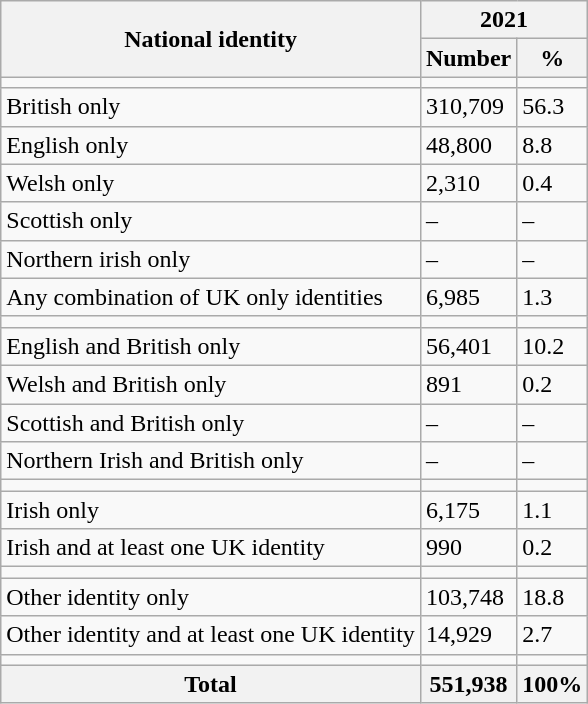<table class="wikitable">
<tr>
<th rowspan="2">National identity</th>
<th colspan="2">2021</th>
</tr>
<tr>
<th>Number</th>
<th>%</th>
</tr>
<tr>
<td></td>
<td></td>
<td></td>
</tr>
<tr>
<td>British only</td>
<td>310,709</td>
<td>56.3</td>
</tr>
<tr>
<td>English only</td>
<td>48,800</td>
<td>8.8</td>
</tr>
<tr>
<td>Welsh only</td>
<td>2,310</td>
<td>0.4</td>
</tr>
<tr>
<td>Scottish only</td>
<td>–</td>
<td>–</td>
</tr>
<tr>
<td>Northern irish only</td>
<td>–</td>
<td>–</td>
</tr>
<tr>
<td>Any combination of UK only identities</td>
<td>6,985</td>
<td>1.3</td>
</tr>
<tr>
<td></td>
<td></td>
<td></td>
</tr>
<tr>
<td>English and British only</td>
<td>56,401</td>
<td>10.2</td>
</tr>
<tr>
<td>Welsh and British only</td>
<td>891</td>
<td>0.2</td>
</tr>
<tr>
<td>Scottish and British only</td>
<td>–</td>
<td>–</td>
</tr>
<tr>
<td>Northern Irish and British only</td>
<td>–</td>
<td>–</td>
</tr>
<tr>
<td></td>
<td></td>
<td></td>
</tr>
<tr>
<td>Irish only</td>
<td>6,175</td>
<td>1.1</td>
</tr>
<tr>
<td>Irish and at least one UK identity</td>
<td>990</td>
<td>0.2</td>
</tr>
<tr>
<td></td>
<td></td>
<td></td>
</tr>
<tr>
<td>Other identity only</td>
<td>103,748</td>
<td>18.8</td>
</tr>
<tr>
<td>Other identity and at least one UK identity</td>
<td>14,929</td>
<td>2.7</td>
</tr>
<tr>
<td></td>
<td></td>
<td></td>
</tr>
<tr>
<th>Total</th>
<th>551,938</th>
<th>100%</th>
</tr>
</table>
